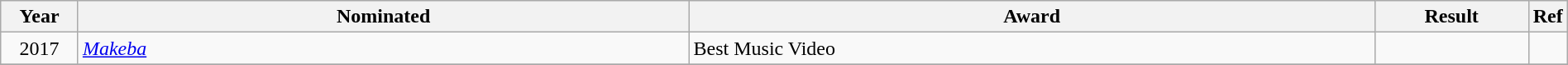<table class="wikitable" style="width:100%;">
<tr>
<th width=5%>Year</th>
<th style="width:40%;">Nominated</th>
<th style="width:45%;">Award</th>
<th style="width:10%;">Result</th>
<th style="width:5%;">Ref</th>
</tr>
<tr>
<td align="center">2017</td>
<td><a href='#'><em>Makeba</em></a></td>
<td>Best Music Video</td>
<td></td>
<td align="center"></td>
</tr>
<tr>
</tr>
</table>
